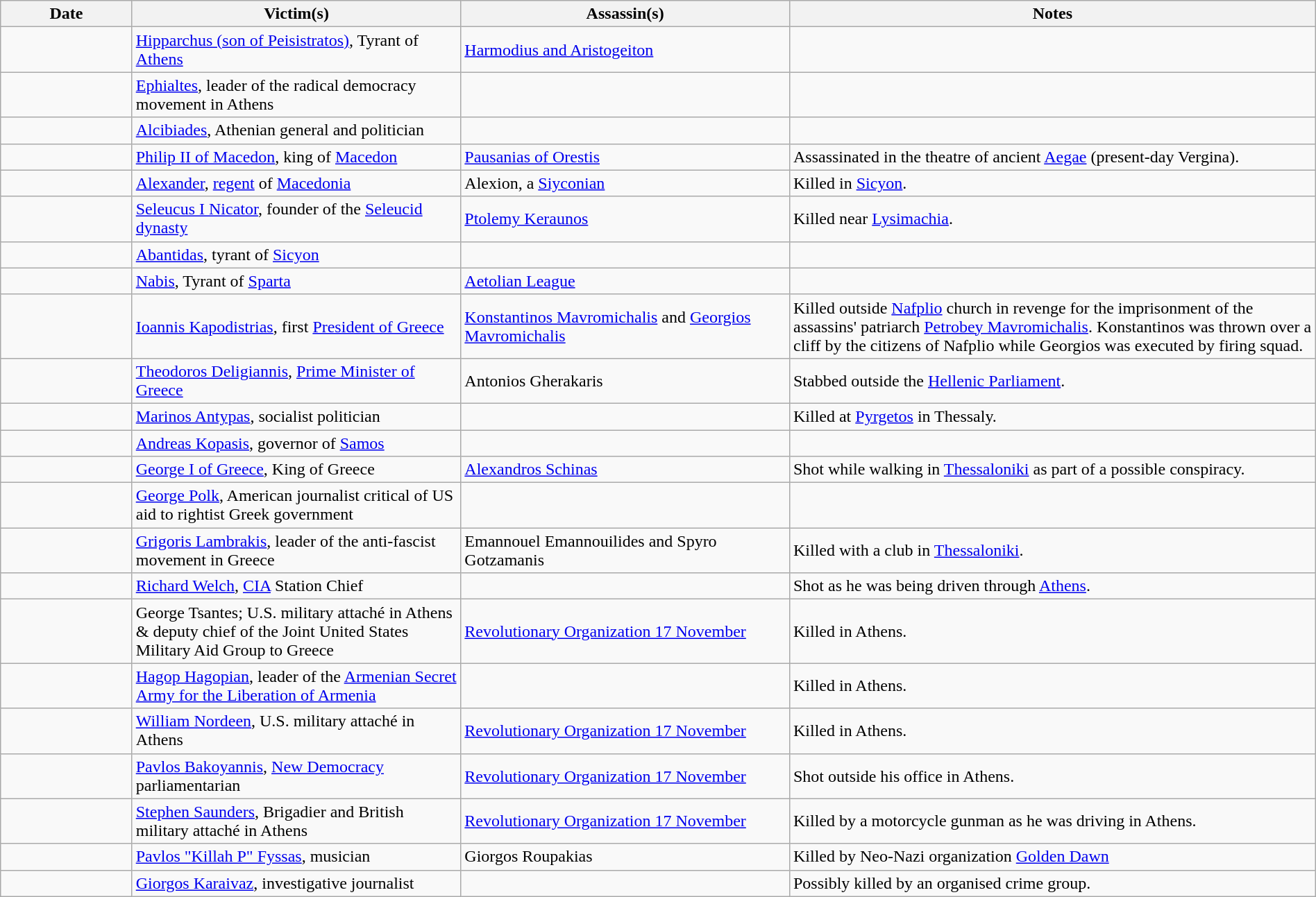<table class="wikitable sortable" style="width:100%">
<tr>
<th style="width:10%">Date</th>
<th style="width:25%">Victim(s)</th>
<th style="width:25%">Assassin(s)</th>
<th style="width:40%">Notes</th>
</tr>
<tr>
<td></td>
<td><a href='#'>Hipparchus (son of Peisistratos)</a>, Tyrant of <a href='#'>Athens</a></td>
<td><a href='#'>Harmodius and Aristogeiton</a></td>
<td></td>
</tr>
<tr>
<td></td>
<td><a href='#'>Ephialtes</a>, leader of the radical democracy movement in Athens</td>
<td></td>
<td></td>
</tr>
<tr>
<td></td>
<td><a href='#'>Alcibiades</a>, Athenian general and politician</td>
<td></td>
<td></td>
</tr>
<tr>
<td></td>
<td><a href='#'>Philip II of Macedon</a>, king of <a href='#'>Macedon</a></td>
<td><a href='#'>Pausanias of Orestis</a></td>
<td>Assassinated in the theatre of ancient <a href='#'>Aegae</a> (present-day Vergina).</td>
</tr>
<tr>
<td></td>
<td><a href='#'>Alexander</a>, <a href='#'>regent</a> of <a href='#'>Macedonia</a></td>
<td>Alexion, a <a href='#'>Siyconian</a></td>
<td>Killed in <a href='#'>Sicyon</a>.</td>
</tr>
<tr>
<td></td>
<td><a href='#'>Seleucus I Nicator</a>, founder of the <a href='#'>Seleucid dynasty</a></td>
<td><a href='#'>Ptolemy Keraunos</a></td>
<td>Killed near <a href='#'>Lysimachia</a>.</td>
</tr>
<tr>
<td></td>
<td><a href='#'>Abantidas</a>, tyrant of <a href='#'>Sicyon</a></td>
<td></td>
<td></td>
</tr>
<tr>
<td></td>
<td><a href='#'>Nabis</a>, Tyrant of <a href='#'>Sparta</a></td>
<td><a href='#'>Aetolian League</a></td>
<td></td>
</tr>
<tr>
<td></td>
<td><a href='#'>Ioannis Kapodistrias</a>, first <a href='#'>President of Greece</a></td>
<td><a href='#'>Konstantinos Mavromichalis</a> and <a href='#'>Georgios Mavromichalis</a></td>
<td>Killed outside <a href='#'>Nafplio</a> church in revenge for the imprisonment of the assassins' patriarch <a href='#'>Petrobey Mavromichalis</a>. Konstantinos was thrown over a cliff by the citizens of Nafplio while Georgios was executed by firing squad.</td>
</tr>
<tr>
<td></td>
<td><a href='#'>Theodoros Deligiannis</a>, <a href='#'>Prime Minister of Greece</a></td>
<td>Antonios Gherakaris</td>
<td>Stabbed outside the <a href='#'>Hellenic Parliament</a>.</td>
</tr>
<tr>
<td></td>
<td><a href='#'>Marinos Antypas</a>, socialist politician</td>
<td></td>
<td>Killed at <a href='#'>Pyrgetos</a> in Thessaly.</td>
</tr>
<tr>
<td></td>
<td><a href='#'>Andreas Kopasis</a>, governor of <a href='#'>Samos</a></td>
<td></td>
<td></td>
</tr>
<tr>
<td></td>
<td><a href='#'>George I of Greece</a>, King of Greece</td>
<td><a href='#'>Alexandros Schinas</a></td>
<td>Shot while walking in <a href='#'>Thessaloniki</a> as part of a possible conspiracy.</td>
</tr>
<tr>
<td></td>
<td><a href='#'>George Polk</a>, American journalist critical of US aid to rightist Greek government</td>
<td></td>
<td></td>
</tr>
<tr>
<td></td>
<td><a href='#'>Grigoris Lambrakis</a>, leader of the anti-fascist movement in Greece</td>
<td>Emannouel Emannouilides and Spyro Gotzamanis</td>
<td>Killed with a club in <a href='#'>Thessaloniki</a>.</td>
</tr>
<tr>
<td></td>
<td><a href='#'>Richard Welch</a>, <a href='#'>CIA</a> Station Chief</td>
<td></td>
<td>Shot as he was being driven through <a href='#'>Athens</a>.</td>
</tr>
<tr>
<td></td>
<td>George Tsantes; U.S. military attaché in Athens & deputy chief of the Joint United States Military Aid Group to Greece</td>
<td><a href='#'>Revolutionary Organization 17 November</a></td>
<td>Killed in Athens.</td>
</tr>
<tr>
<td></td>
<td><a href='#'>Hagop Hagopian</a>, leader of the <a href='#'>Armenian Secret Army for the Liberation of Armenia</a></td>
<td></td>
<td>Killed in Athens.</td>
</tr>
<tr>
<td></td>
<td><a href='#'>William Nordeen</a>, U.S. military attaché in Athens</td>
<td><a href='#'>Revolutionary Organization 17 November</a></td>
<td>Killed in Athens.</td>
</tr>
<tr>
<td></td>
<td><a href='#'>Pavlos Bakoyannis</a>, <a href='#'>New Democracy</a> parliamentarian</td>
<td><a href='#'>Revolutionary Organization 17 November</a></td>
<td>Shot outside his office in Athens.</td>
</tr>
<tr>
<td></td>
<td><a href='#'>Stephen Saunders</a>, Brigadier and British military attaché in Athens</td>
<td><a href='#'>Revolutionary Organization 17 November</a></td>
<td>Killed by a motorcycle gunman as he was driving in Athens.</td>
</tr>
<tr>
<td></td>
<td><a href='#'>Pavlos "Killah P" Fyssas</a>, musician</td>
<td>Giorgos Roupakias</td>
<td>Killed by Neo-Nazi organization <a href='#'>Golden Dawn</a></td>
</tr>
<tr>
<td></td>
<td><a href='#'>Giorgos Karaivaz</a>, investigative journalist</td>
<td></td>
<td>Possibly killed by an organised crime group.</td>
</tr>
</table>
